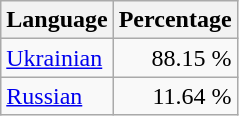<table class="wikitable">
<tr>
<th>Language</th>
<th>Percentage</th>
</tr>
<tr>
<td><a href='#'>Ukrainian</a></td>
<td align="right">88.15 %</td>
</tr>
<tr>
<td><a href='#'>Russian</a></td>
<td align="right">11.64 %</td>
</tr>
</table>
